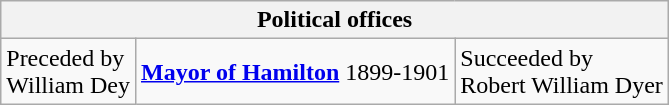<table class="wikitable">
<tr>
<th colspan="3">Political offices</th>
</tr>
<tr>
<td rowspan="1">Preceded by<br>William Dey</td>
<td rowspan="1"><strong><a href='#'>Mayor of Hamilton</a></strong> 1899-1901</td>
<td rowspan="1">Succeeded by<br>Robert William Dyer</td>
</tr>
</table>
